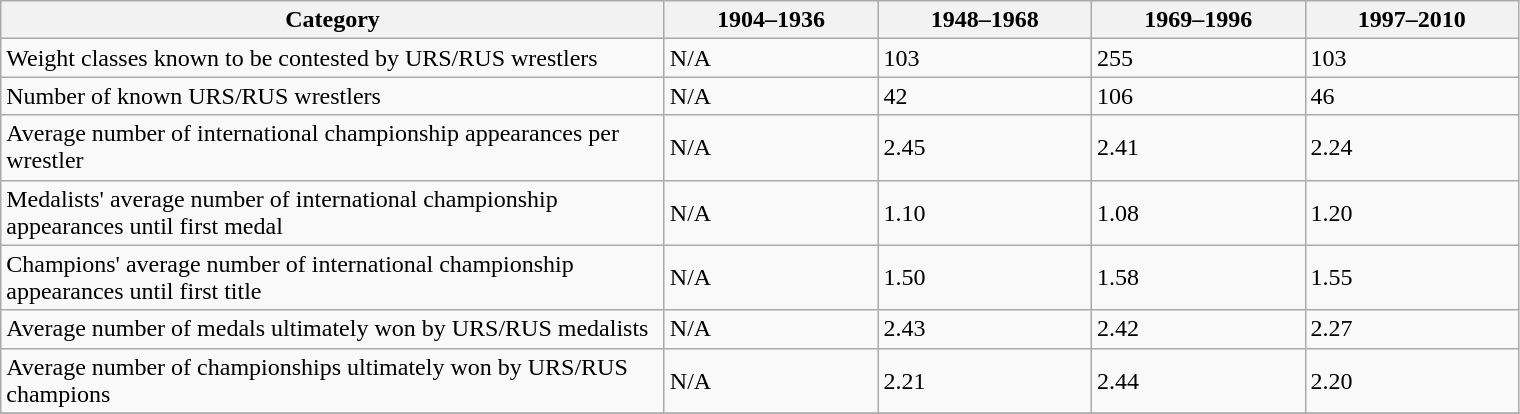<table class="wikitable sortable" style="font-size: 100%">
<tr>
<th width=435>Category</th>
<th width=135>1904–1936</th>
<th width=135>1948–1968</th>
<th width=135>1969–1996</th>
<th width=135>1997–2010</th>
</tr>
<tr>
<td>Weight classes known to be contested by URS/RUS wrestlers</td>
<td>N/A</td>
<td>103</td>
<td>255</td>
<td>103</td>
</tr>
<tr>
<td>Number of known URS/RUS wrestlers</td>
<td>N/A</td>
<td>42</td>
<td>106</td>
<td>46</td>
</tr>
<tr>
<td>Average number of international championship appearances per wrestler</td>
<td>N/A</td>
<td>2.45</td>
<td>2.41</td>
<td>2.24</td>
</tr>
<tr>
<td>Medalists' average number of international championship appearances until first medal</td>
<td>N/A</td>
<td>1.10</td>
<td>1.08</td>
<td>1.20</td>
</tr>
<tr>
<td>Champions' average number of international championship appearances until first title</td>
<td>N/A</td>
<td>1.50</td>
<td>1.58</td>
<td>1.55</td>
</tr>
<tr>
<td>Average number of medals ultimately won by URS/RUS medalists</td>
<td>N/A</td>
<td>2.43</td>
<td>2.42</td>
<td>2.27</td>
</tr>
<tr>
<td>Average number of championships ultimately won by URS/RUS champions</td>
<td>N/A</td>
<td>2.21</td>
<td>2.44</td>
<td>2.20</td>
</tr>
<tr>
</tr>
</table>
